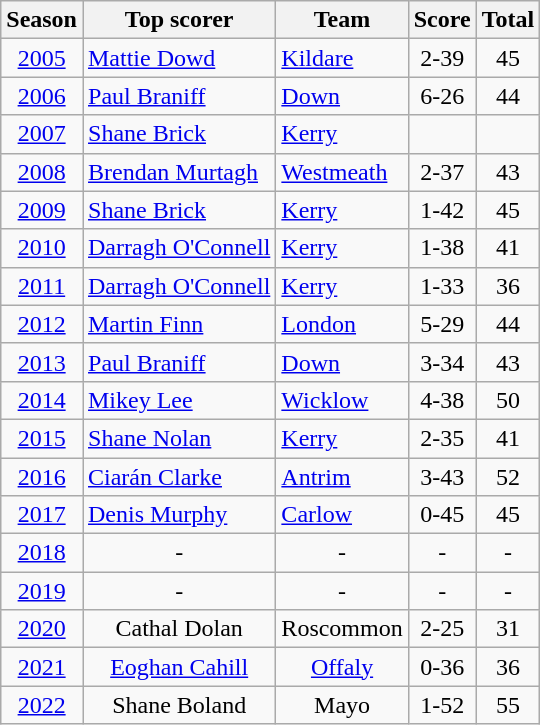<table class="wikitable" style="text-align:center;">
<tr>
<th>Season</th>
<th>Top scorer</th>
<th>Team</th>
<th>Score</th>
<th>Total</th>
</tr>
<tr>
<td><a href='#'>2005</a></td>
<td style="text-align:left;"><a href='#'>Mattie Dowd</a></td>
<td style="text-align:left;"> <a href='#'>Kildare</a></td>
<td>2-39</td>
<td>45</td>
</tr>
<tr>
<td><a href='#'>2006</a></td>
<td style="text-align:left;"><a href='#'>Paul Braniff</a></td>
<td style="text-align:left;"> <a href='#'>Down</a></td>
<td>6-26</td>
<td>44</td>
</tr>
<tr>
<td><a href='#'>2007</a></td>
<td style="text-align:left;"><a href='#'>Shane Brick</a></td>
<td style="text-align:left;"> <a href='#'>Kerry</a></td>
<td></td>
<td></td>
</tr>
<tr>
<td><a href='#'>2008</a></td>
<td style="text-align:left;"><a href='#'>Brendan Murtagh</a></td>
<td style="text-align:left;"> <a href='#'>Westmeath</a></td>
<td>2-37</td>
<td>43</td>
</tr>
<tr>
<td><a href='#'>2009</a></td>
<td style="text-align:left;"><a href='#'>Shane Brick</a></td>
<td style="text-align:left;"> <a href='#'>Kerry</a></td>
<td>1-42</td>
<td>45</td>
</tr>
<tr>
<td><a href='#'>2010</a></td>
<td style="text-align:left;"><a href='#'>Darragh O'Connell</a></td>
<td style="text-align:left;"> <a href='#'>Kerry</a></td>
<td>1-38</td>
<td>41</td>
</tr>
<tr>
<td><a href='#'>2011</a></td>
<td style="text-align:left;"><a href='#'>Darragh O'Connell</a></td>
<td style="text-align:left;"> <a href='#'>Kerry</a></td>
<td>1-33</td>
<td>36</td>
</tr>
<tr>
<td><a href='#'>2012</a></td>
<td style="text-align:left;"><a href='#'>Martin Finn</a></td>
<td style="text-align:left;"> <a href='#'>London</a></td>
<td>5-29</td>
<td>44</td>
</tr>
<tr>
<td><a href='#'>2013</a></td>
<td style="text-align:left;"><a href='#'>Paul Braniff</a></td>
<td style="text-align:left;"> <a href='#'>Down</a></td>
<td>3-34</td>
<td>43</td>
</tr>
<tr>
<td><a href='#'>2014</a></td>
<td style="text-align:left;"><a href='#'>Mikey Lee</a></td>
<td style="text-align:left;"> <a href='#'>Wicklow</a></td>
<td>4-38</td>
<td>50</td>
</tr>
<tr>
<td><a href='#'>2015</a></td>
<td style="text-align:left;"><a href='#'>Shane Nolan</a></td>
<td style="text-align:left;"> <a href='#'>Kerry</a></td>
<td>2-35</td>
<td>41</td>
</tr>
<tr>
<td><a href='#'>2016</a></td>
<td style="text-align:left;"><a href='#'>Ciarán Clarke</a></td>
<td style="text-align:left;"> <a href='#'>Antrim</a></td>
<td>3-43</td>
<td>52</td>
</tr>
<tr>
<td><a href='#'>2017</a></td>
<td style="text-align:left;"><a href='#'>Denis Murphy</a></td>
<td style="text-align:left;"> <a href='#'>Carlow</a></td>
<td>0-45</td>
<td>45</td>
</tr>
<tr>
<td><a href='#'>2018</a></td>
<td>-</td>
<td>-</td>
<td>-</td>
<td>-</td>
</tr>
<tr>
<td><a href='#'>2019</a></td>
<td>-</td>
<td>-</td>
<td>-</td>
<td>-</td>
</tr>
<tr>
<td><a href='#'>2020</a></td>
<td>Cathal Dolan</td>
<td>Roscommon</td>
<td>2-25</td>
<td>31</td>
</tr>
<tr>
<td><a href='#'>2021</a></td>
<td><a href='#'>Eoghan Cahill</a></td>
<td><a href='#'>Offaly</a></td>
<td>0-36</td>
<td>36</td>
</tr>
<tr>
<td><a href='#'>2022</a></td>
<td>Shane Boland</td>
<td>Mayo</td>
<td>1-52</td>
<td>55</td>
</tr>
</table>
